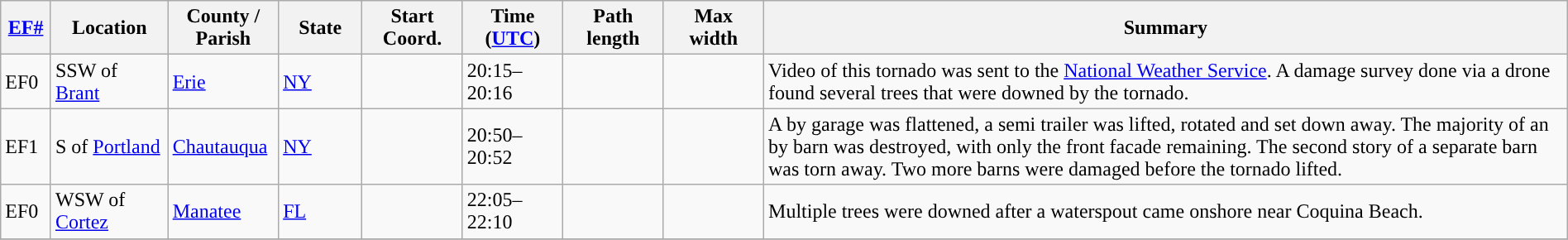<table class="wikitable sortable" style="width:100%;">
<tr>
<th scope="col"  style="width:3%; text-align:center;"><a href='#'>EF#</a></th>
<th scope="col"  style="width:7%; text-align:center;" class="unsortable">Location</th>
<th scope="col"  style="width:6%; text-align:center;" class="unsortable">County / Parish</th>
<th scope="col"  style="width:5%; text-align:center;">State</th>
<th scope="col"  style="width:6%; text-align:center;">Start Coord.</th>
<th scope="col"  style="width:6%; text-align:center;">Time (<a href='#'>UTC</a>)</th>
<th scope="col"  style="width:6%; text-align:center;">Path length</th>
<th scope="col"  style="width:6%; text-align:center;">Max width</th>
<th scope="col" class="unsortable" style="width:48%; text-align:center;">Summary</th>
</tr>
<tr>
<td>EF0</td>
<td>SSW of <a href='#'>Brant</a></td>
<td><a href='#'>Erie</a></td>
<td><a href='#'>NY</a></td>
<td></td>
<td>20:15–20:16</td>
<td></td>
<td></td>
<td>Video of this tornado was sent to the <a href='#'>National Weather Service</a>. A damage survey done via a drone found several trees that were downed by the tornado.</td>
</tr>
<tr>
<td>EF1</td>
<td>S of <a href='#'>Portland</a></td>
<td><a href='#'>Chautauqua</a></td>
<td><a href='#'>NY</a></td>
<td></td>
<td>20:50–20:52</td>
<td></td>
<td></td>
<td>A  by  garage was flattened, a  semi trailer was lifted, rotated and set down  away. The majority of an  by  barn was destroyed, with only the front facade remaining. The second story of a separate barn was torn away. Two more barns were damaged before the tornado lifted.</td>
</tr>
<tr>
<td>EF0</td>
<td>WSW of <a href='#'>Cortez</a></td>
<td><a href='#'>Manatee</a></td>
<td><a href='#'>FL</a></td>
<td></td>
<td>22:05–22:10</td>
<td></td>
<td></td>
<td>Multiple trees were downed after a waterspout came onshore near Coquina Beach.</td>
</tr>
<tr>
</tr>
</table>
